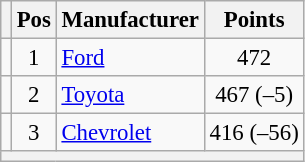<table class="wikitable" style="font-size: 95%">
<tr>
<th></th>
<th>Pos</th>
<th>Manufacturer</th>
<th>Points</th>
</tr>
<tr>
<td align="left"></td>
<td style="text-align:center;">1</td>
<td><a href='#'>Ford</a></td>
<td style="text-align:center;">472</td>
</tr>
<tr>
<td align="left"></td>
<td style="text-align:center;">2</td>
<td><a href='#'>Toyota</a></td>
<td style="text-align:center;">467 (–5)</td>
</tr>
<tr>
<td align="left"></td>
<td style="text-align:center;">3</td>
<td><a href='#'>Chevrolet</a></td>
<td style="text-align:center;">416 (–56)</td>
</tr>
<tr class="sortbottom">
<th colspan="9"></th>
</tr>
</table>
